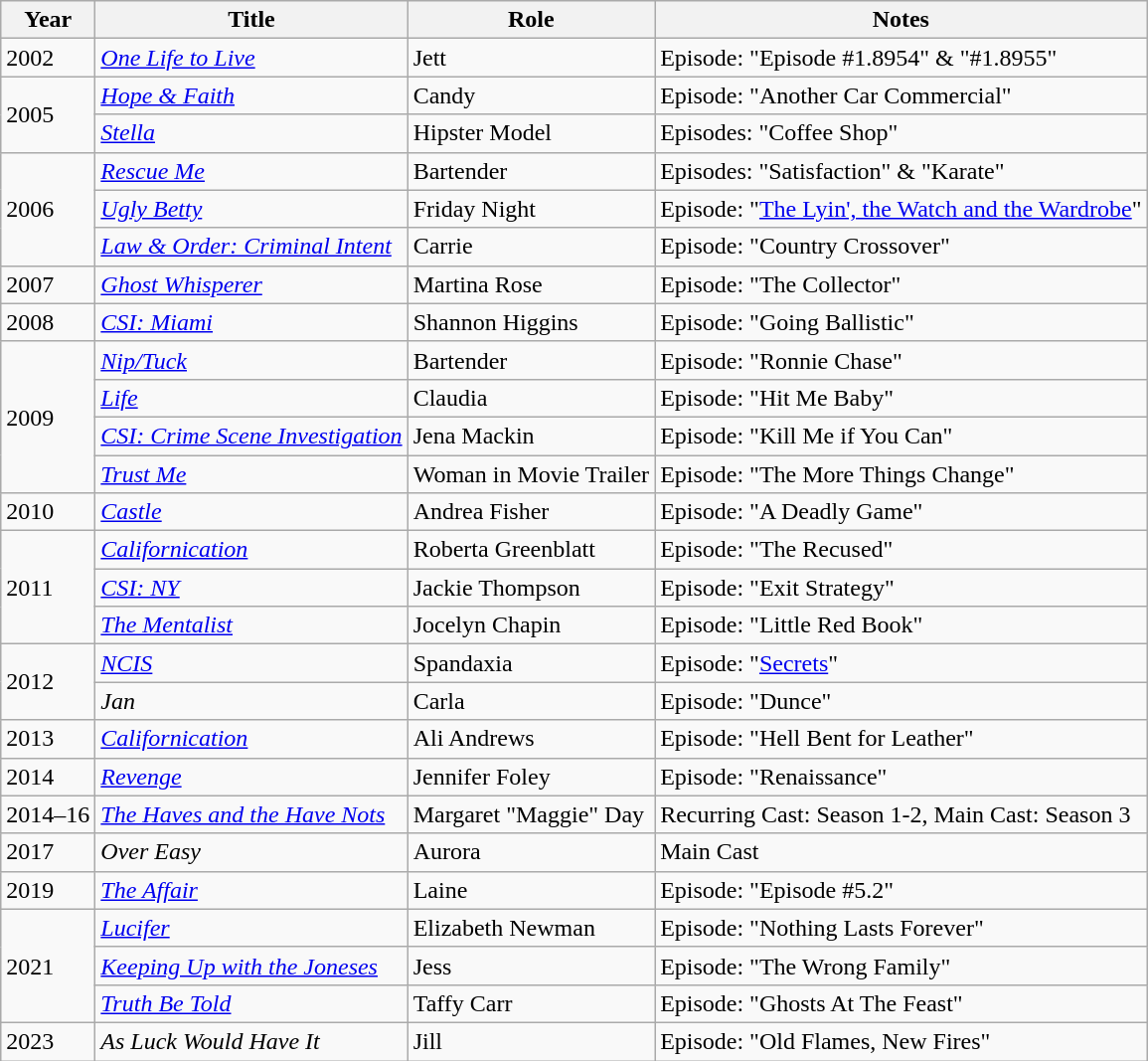<table class="wikitable sortable">
<tr>
<th>Year</th>
<th>Title</th>
<th>Role</th>
<th>Notes</th>
</tr>
<tr>
<td>2002</td>
<td><em><a href='#'>One Life to Live</a></em></td>
<td>Jett</td>
<td>Episode: "Episode #1.8954" & "#1.8955"</td>
</tr>
<tr>
<td rowspan=2>2005</td>
<td><em><a href='#'>Hope & Faith</a></em></td>
<td>Candy</td>
<td>Episode: "Another Car Commercial"</td>
</tr>
<tr>
<td><em><a href='#'>Stella</a></em></td>
<td>Hipster Model</td>
<td>Episodes: "Coffee Shop"</td>
</tr>
<tr>
<td rowspan=3>2006</td>
<td><em><a href='#'>Rescue Me</a></em></td>
<td>Bartender</td>
<td>Episodes: "Satisfaction" & "Karate"</td>
</tr>
<tr>
<td><em><a href='#'>Ugly Betty</a></em></td>
<td>Friday Night</td>
<td>Episode: "<a href='#'>The Lyin', the Watch and the Wardrobe</a>"</td>
</tr>
<tr>
<td><em><a href='#'>Law & Order: Criminal Intent</a></em></td>
<td>Carrie</td>
<td>Episode: "Country Crossover"</td>
</tr>
<tr>
<td>2007</td>
<td><em><a href='#'>Ghost Whisperer</a></em></td>
<td>Martina Rose</td>
<td>Episode: "The Collector"</td>
</tr>
<tr>
<td>2008</td>
<td><em><a href='#'>CSI: Miami</a></em></td>
<td>Shannon Higgins</td>
<td>Episode: "Going Ballistic"</td>
</tr>
<tr>
<td rowspan=4>2009</td>
<td><em><a href='#'>Nip/Tuck</a></em></td>
<td>Bartender</td>
<td>Episode: "Ronnie Chase"</td>
</tr>
<tr>
<td><em><a href='#'>Life</a></em></td>
<td>Claudia</td>
<td>Episode: "Hit Me Baby"</td>
</tr>
<tr>
<td><em><a href='#'>CSI: Crime Scene Investigation</a></em></td>
<td>Jena Mackin</td>
<td>Episode: "Kill Me if You Can"</td>
</tr>
<tr>
<td><em><a href='#'>Trust Me</a></em></td>
<td>Woman in Movie Trailer</td>
<td>Episode: "The More Things Change"</td>
</tr>
<tr>
<td>2010</td>
<td><em><a href='#'>Castle</a></em></td>
<td>Andrea Fisher</td>
<td>Episode: "A Deadly Game"</td>
</tr>
<tr>
<td rowspan=3>2011</td>
<td><em><a href='#'>Californication</a></em></td>
<td>Roberta Greenblatt</td>
<td>Episode: "The Recused"</td>
</tr>
<tr>
<td><em><a href='#'>CSI: NY</a></em></td>
<td>Jackie Thompson</td>
<td>Episode: "Exit Strategy"</td>
</tr>
<tr>
<td><em><a href='#'>The Mentalist</a></em></td>
<td>Jocelyn Chapin</td>
<td>Episode: "Little Red Book"</td>
</tr>
<tr>
<td rowspan=2>2012</td>
<td><em><a href='#'>NCIS</a></em></td>
<td>Spandaxia</td>
<td>Episode: "<a href='#'>Secrets</a>"</td>
</tr>
<tr>
<td><em>Jan</em></td>
<td>Carla</td>
<td>Episode: "Dunce"</td>
</tr>
<tr>
<td>2013</td>
<td><em><a href='#'>Californication</a></em></td>
<td>Ali Andrews</td>
<td>Episode: "Hell Bent for Leather"</td>
</tr>
<tr>
<td>2014</td>
<td><em><a href='#'>Revenge</a></em></td>
<td>Jennifer Foley</td>
<td>Episode: "Renaissance"</td>
</tr>
<tr>
<td>2014–16</td>
<td><em><a href='#'>The Haves and the Have Nots</a></em></td>
<td>Margaret "Maggie" Day</td>
<td>Recurring Cast: Season 1-2, Main Cast: Season 3</td>
</tr>
<tr>
<td>2017</td>
<td><em>Over Easy</em></td>
<td>Aurora</td>
<td>Main Cast</td>
</tr>
<tr>
<td>2019</td>
<td><em><a href='#'>The Affair</a></em></td>
<td>Laine</td>
<td>Episode: "Episode #5.2"</td>
</tr>
<tr>
<td rowspan=3>2021</td>
<td><em><a href='#'>Lucifer</a></em></td>
<td>Elizabeth Newman</td>
<td>Episode: "Nothing Lasts Forever"</td>
</tr>
<tr>
<td><em><a href='#'>Keeping Up with the Joneses</a></em></td>
<td>Jess</td>
<td>Episode: "The Wrong Family"</td>
</tr>
<tr>
<td><em><a href='#'>Truth Be Told</a></em></td>
<td>Taffy Carr</td>
<td>Episode: "Ghosts At The Feast"</td>
</tr>
<tr>
<td>2023</td>
<td><em>As Luck Would Have It</em></td>
<td>Jill</td>
<td>Episode: "Old Flames, New Fires"</td>
</tr>
</table>
